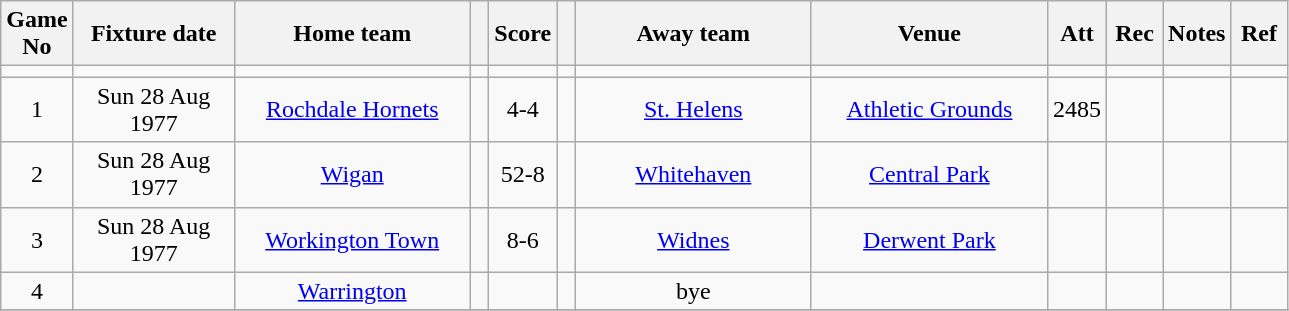<table class="wikitable" style="text-align:center;">
<tr>
<th width=20 abbr="No">Game No</th>
<th width=100 abbr="Date">Fixture date</th>
<th width=150 abbr="Home team">Home team</th>
<th width=5 abbr="space"></th>
<th width=20 abbr="Score">Score</th>
<th width=5 abbr="space"></th>
<th width=150 abbr="Away team">Away team</th>
<th width=150 abbr="Venue">Venue</th>
<th width=30 abbr="Att">Att</th>
<th width=30 abbr="Rec">Rec</th>
<th width=20 abbr="Notes">Notes</th>
<th width=30 abbr="Ref">Ref</th>
</tr>
<tr>
<td></td>
<td></td>
<td></td>
<td></td>
<td></td>
<td></td>
<td></td>
<td></td>
<td></td>
<td></td>
<td></td>
</tr>
<tr>
<td>1</td>
<td>Sun 28 Aug 1977</td>
<td><a href='#'>Rochdale Hornets</a></td>
<td></td>
<td>4-4</td>
<td></td>
<td><a href='#'>St. Helens</a></td>
<td><a href='#'>Athletic Grounds</a></td>
<td>2485</td>
<td></td>
<td></td>
<td></td>
</tr>
<tr>
<td>2</td>
<td>Sun 28 Aug 1977</td>
<td><a href='#'>Wigan</a></td>
<td></td>
<td>52-8</td>
<td></td>
<td><a href='#'>Whitehaven</a></td>
<td><a href='#'>Central Park</a></td>
<td></td>
<td></td>
<td></td>
<td></td>
</tr>
<tr>
<td>3</td>
<td>Sun 28 Aug 1977</td>
<td><a href='#'>Workington Town</a></td>
<td></td>
<td>8-6</td>
<td></td>
<td><a href='#'>Widnes</a></td>
<td><a href='#'>Derwent Park</a></td>
<td></td>
<td></td>
<td></td>
<td></td>
</tr>
<tr>
<td>4</td>
<td></td>
<td><a href='#'>Warrington</a></td>
<td></td>
<td></td>
<td></td>
<td>bye</td>
<td></td>
<td></td>
<td></td>
<td></td>
<td></td>
</tr>
<tr>
</tr>
</table>
